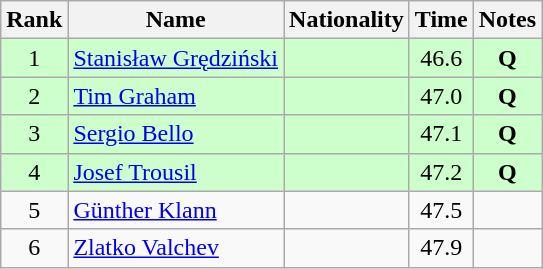<table class="wikitable sortable" style="text-align:center">
<tr>
<th>Rank</th>
<th>Name</th>
<th>Nationality</th>
<th>Time</th>
<th>Notes</th>
</tr>
<tr bgcolor=ccffcc>
<td>1</td>
<td align=left><a href='#'>Stanisław Grędziński</a></td>
<td align=left></td>
<td>46.6</td>
<td><strong>Q</strong></td>
</tr>
<tr bgcolor=ccffcc>
<td>2</td>
<td align=left><a href='#'>Tim Graham</a></td>
<td align=left></td>
<td>47.0</td>
<td><strong>Q</strong></td>
</tr>
<tr bgcolor=ccffcc>
<td>3</td>
<td align=left><a href='#'>Sergio Bello</a></td>
<td align=left></td>
<td>47.1</td>
<td><strong>Q</strong></td>
</tr>
<tr bgcolor=ccffcc>
<td>4</td>
<td align=left><a href='#'>Josef Trousil</a></td>
<td align=left></td>
<td>47.2</td>
<td><strong>Q</strong></td>
</tr>
<tr>
<td>5</td>
<td align=left><a href='#'>Günther Klann</a></td>
<td align=left></td>
<td>47.5</td>
<td></td>
</tr>
<tr>
<td>6</td>
<td align=left><a href='#'>Zlatko Valchev</a></td>
<td align=left></td>
<td>47.9</td>
<td></td>
</tr>
</table>
